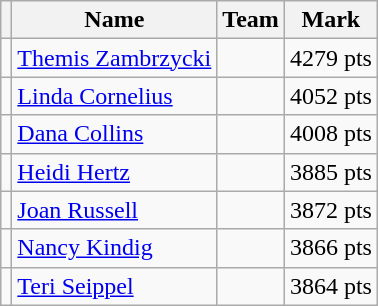<table class=wikitable>
<tr>
<th></th>
<th>Name</th>
<th>Team</th>
<th>Mark</th>
</tr>
<tr>
<td></td>
<td><a href='#'>Themis Zambrzycki</a></td>
<td></td>
<td>4279 pts</td>
</tr>
<tr>
<td></td>
<td><a href='#'>Linda Cornelius</a></td>
<td></td>
<td>4052 pts</td>
</tr>
<tr>
<td></td>
<td><a href='#'>Dana Collins</a></td>
<td></td>
<td>4008 pts</td>
</tr>
<tr>
<td></td>
<td><a href='#'>Heidi Hertz</a></td>
<td></td>
<td>3885 pts</td>
</tr>
<tr>
<td></td>
<td><a href='#'>Joan Russell</a></td>
<td></td>
<td>3872 pts</td>
</tr>
<tr>
<td></td>
<td><a href='#'>Nancy Kindig</a></td>
<td></td>
<td>3866 pts</td>
</tr>
<tr>
<td></td>
<td><a href='#'>Teri Seippel</a></td>
<td></td>
<td>3864 pts</td>
</tr>
</table>
